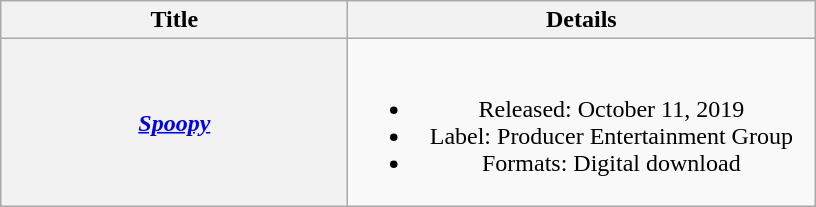<table class="wikitable plainrowheaders" style="text-align:center;">
<tr>
<th rowspan="1" style="width:14em;">Title</th>
<th rowspan="1" style="width:19em;">Details</th>
</tr>
<tr>
<th scope="row"><em><a href='#'>Spoopy</a></em></th>
<td><br><ul><li>Released: October 11, 2019</li><li>Label: Producer Entertainment Group</li><li>Formats: Digital download</li></ul></td>
</tr>
</table>
